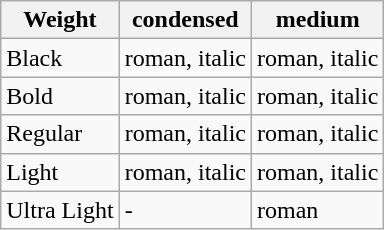<table class="wikitable">
<tr>
<th>Weight</th>
<th>condensed</th>
<th>medium</th>
</tr>
<tr>
<td>Black</td>
<td>roman, italic</td>
<td>roman, italic</td>
</tr>
<tr>
<td>Bold</td>
<td>roman, italic</td>
<td>roman, italic</td>
</tr>
<tr>
<td>Regular</td>
<td>roman, italic</td>
<td>roman, italic</td>
</tr>
<tr>
<td>Light</td>
<td>roman, italic</td>
<td>roman, italic</td>
</tr>
<tr>
<td>Ultra Light</td>
<td>-</td>
<td>roman</td>
</tr>
</table>
